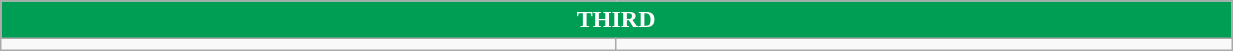<table class="wikitable collapsible collapsed" style="width:65%">
<tr>
<th colspan=6 ! style="color:white; background:#009D54">THIRD</th>
</tr>
<tr>
<td></td>
<td></td>
</tr>
</table>
